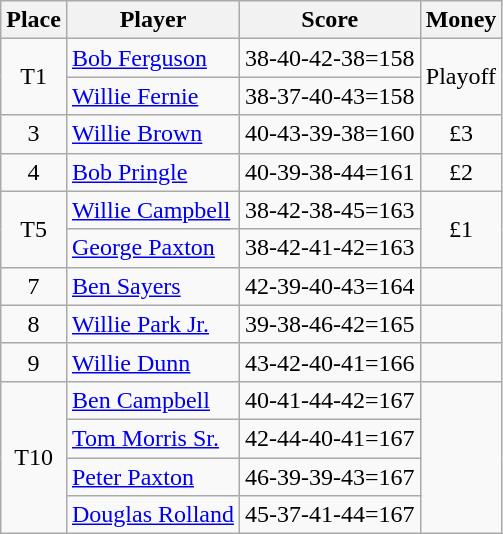<table class=wikitable>
<tr>
<th>Place</th>
<th>Player</th>
<th>Score</th>
<th>Money</th>
</tr>
<tr>
<td rowspan=2 align=center>T1</td>
<td> <a href='#'>Bob Ferguson</a></td>
<td>38-40-42-38=158</td>
<td rowspan=2 align=center>Playoff</td>
</tr>
<tr>
<td> <a href='#'>Willie Fernie</a></td>
<td>38-37-40-43=158</td>
</tr>
<tr>
<td align=center>3</td>
<td> <a href='#'>Willie Brown</a></td>
<td>40-43-39-38=160</td>
<td align=center>£3</td>
</tr>
<tr>
<td align=center>4</td>
<td> <a href='#'>Bob Pringle</a></td>
<td>40-39-38-44=161</td>
<td align=center>£2</td>
</tr>
<tr>
<td rowspan=2 align=center>T5</td>
<td> <a href='#'>Willie Campbell</a></td>
<td>38-42-38-45=163</td>
<td rowspan=2 align=center>£1</td>
</tr>
<tr>
<td> <a href='#'>George Paxton</a></td>
<td>38-42-41-42=163</td>
</tr>
<tr>
<td align=center>7</td>
<td> <a href='#'>Ben Sayers</a></td>
<td>42-39-40-43=164</td>
<td align=center></td>
</tr>
<tr>
<td align=center>8</td>
<td> <a href='#'>Willie Park Jr.</a></td>
<td>39-38-46-42=165</td>
<td align=center></td>
</tr>
<tr>
<td align=center>9</td>
<td> <a href='#'>Willie Dunn</a></td>
<td>43-42-40-41=166</td>
<td align=center></td>
</tr>
<tr>
<td rowspan=4 align=center>T10</td>
<td> <a href='#'>Ben Campbell</a></td>
<td>40-41-44-42=167</td>
<td rowspan=4 align=center></td>
</tr>
<tr>
<td> <a href='#'>Tom Morris Sr.</a></td>
<td>42-44-40-41=167</td>
</tr>
<tr>
<td> <a href='#'>Peter Paxton</a></td>
<td>46-39-39-43=167</td>
</tr>
<tr>
<td> <a href='#'>Douglas Rolland</a></td>
<td>45-37-41-44=167</td>
</tr>
</table>
